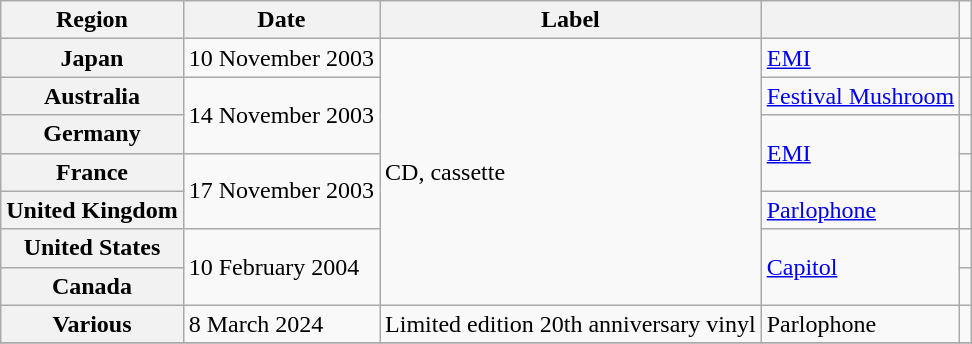<table class="wikitable plainrowheaders">
<tr>
<th scope="col">Region</th>
<th scope="col">Date</th>
<th scope="col">Label</th>
<th scope="col"></th>
</tr>
<tr>
<th scope="row">Japan</th>
<td>10 November 2003</td>
<td rowspan="7">CD, cassette</td>
<td><a href='#'>EMI</a></td>
<td align="center"></td>
</tr>
<tr>
<th scope="row">Australia</th>
<td rowspan="2">14 November 2003</td>
<td><a href='#'>Festival Mushroom</a></td>
<td align="center"></td>
</tr>
<tr>
<th scope="row">Germany</th>
<td rowspan="2"><a href='#'>EMI</a></td>
<td align="center"></td>
</tr>
<tr>
<th scope="row">France</th>
<td rowspan="2">17 November 2003</td>
<td align="center"></td>
</tr>
<tr>
<th scope="row">United Kingdom</th>
<td><a href='#'>Parlophone</a></td>
<td align="center"></td>
</tr>
<tr>
<th scope="row">United States</th>
<td rowspan="2">10 February 2004</td>
<td rowspan="2"><a href='#'>Capitol</a></td>
<td align="center"></td>
</tr>
<tr>
<th scope="row">Canada</th>
<td align="center"></td>
</tr>
<tr>
<th scope="row">Various</th>
<td>8 March 2024</td>
<td>Limited edition 20th anniversary vinyl</td>
<td>Parlophone</td>
<td align="center"></td>
</tr>
<tr>
</tr>
</table>
